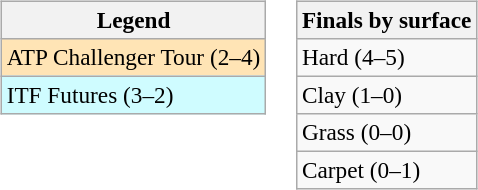<table>
<tr style="vertical-align:top">
<td><br><table class=wikitable style=font-size:97%>
<tr>
<th>Legend</th>
</tr>
<tr style="background:moccasin">
<td>ATP Challenger Tour (2–4)</td>
</tr>
<tr style="background:#cffcff">
<td>ITF Futures (3–2)</td>
</tr>
</table>
</td>
<td><br><table class=wikitable style=font-size:97%>
<tr>
<th>Finals by surface</th>
</tr>
<tr>
<td>Hard (4–5)</td>
</tr>
<tr>
<td>Clay (1–0)</td>
</tr>
<tr>
<td>Grass (0–0)</td>
</tr>
<tr>
<td>Carpet (0–1)</td>
</tr>
</table>
</td>
</tr>
</table>
